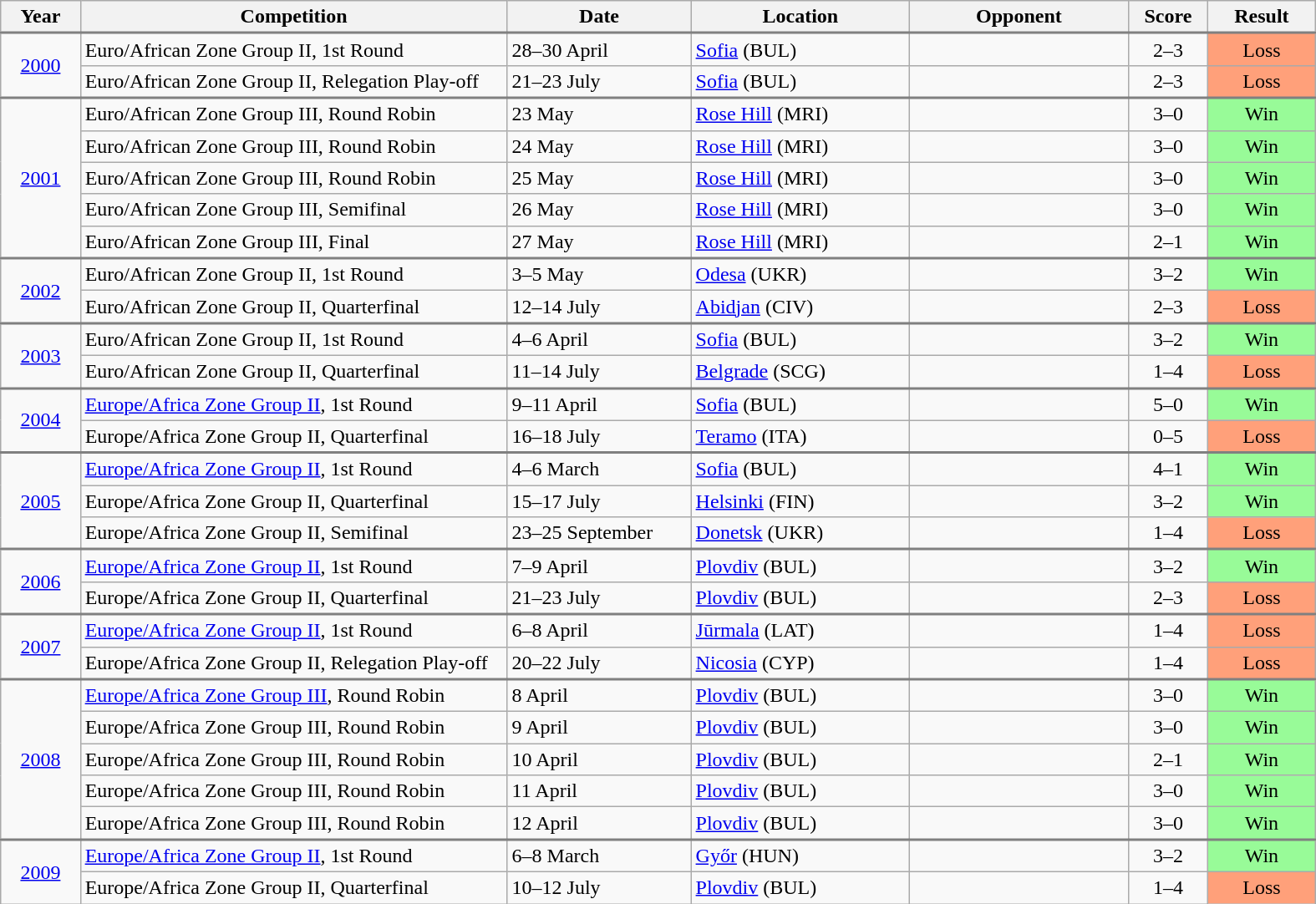<table class="wikitable collapsible collapsed" width="1050">
<tr>
<th width="50">Year</th>
<th width="300">Competition</th>
<th width="125">Date</th>
<th width="150">Location</th>
<th width="150">Opponent</th>
<th width="50">Score</th>
<th width="70">Result</th>
</tr>
<tr style="border-top:2px solid gray;">
<td align="center" rowspan="2"><a href='#'>2000</a></td>
<td>Euro/African Zone Group II, 1st Round</td>
<td>28–30 April</td>
<td><a href='#'>Sofia</a> (BUL)</td>
<td></td>
<td align="center">2–3</td>
<td align="center" bgcolor="#FFA07A">Loss</td>
</tr>
<tr>
<td>Euro/African Zone Group II, Relegation Play-off</td>
<td>21–23 July</td>
<td><a href='#'>Sofia</a> (BUL)</td>
<td></td>
<td align="center">2–3</td>
<td align="center" bgcolor="#FFA07A">Loss</td>
</tr>
<tr style="border-top:2px solid gray;">
<td align="center" rowspan="5"><a href='#'>2001</a></td>
<td>Euro/African Zone Group III, Round Robin</td>
<td>23 May</td>
<td><a href='#'>Rose Hill</a> (MRI)</td>
<td></td>
<td align="center">3–0</td>
<td align="center" bgcolor="#98FB98">Win</td>
</tr>
<tr>
<td>Euro/African Zone Group III, Round Robin</td>
<td>24 May</td>
<td><a href='#'>Rose Hill</a> (MRI)</td>
<td></td>
<td align="center">3–0</td>
<td align="center" bgcolor="#98FB98">Win</td>
</tr>
<tr>
<td>Euro/African Zone Group III, Round Robin</td>
<td>25 May</td>
<td><a href='#'>Rose Hill</a> (MRI)</td>
<td></td>
<td align="center">3–0</td>
<td align="center" bgcolor="#98FB98">Win</td>
</tr>
<tr>
<td>Euro/African Zone Group III, Semifinal</td>
<td>26 May</td>
<td><a href='#'>Rose Hill</a> (MRI)</td>
<td></td>
<td align="center">3–0</td>
<td align="center" bgcolor="#98FB98">Win</td>
</tr>
<tr>
<td>Euro/African Zone Group III, Final</td>
<td>27 May</td>
<td><a href='#'>Rose Hill</a> (MRI)</td>
<td></td>
<td align="center">2–1</td>
<td align="center" bgcolor="#98FB98">Win</td>
</tr>
<tr style="border-top:2px solid gray;">
<td align="center" rowspan="2"><a href='#'>2002</a></td>
<td>Euro/African Zone Group II, 1st Round</td>
<td>3–5 May</td>
<td><a href='#'>Odesa</a> (UKR)</td>
<td></td>
<td align="center">3–2</td>
<td align="center" bgcolor="#98FB98">Win</td>
</tr>
<tr>
<td>Euro/African Zone Group II, Quarterfinal</td>
<td>12–14 July</td>
<td><a href='#'>Abidjan</a> (CIV)</td>
<td></td>
<td align="center">2–3</td>
<td align="center" bgcolor="#FFA07A">Loss</td>
</tr>
<tr style="border-top:2px solid gray;">
<td align="center" rowspan="2"><a href='#'>2003</a></td>
<td>Euro/African Zone Group II, 1st Round</td>
<td>4–6 April</td>
<td><a href='#'>Sofia</a> (BUL)</td>
<td></td>
<td align="center">3–2</td>
<td align="center" bgcolor="#98FB98">Win</td>
</tr>
<tr>
<td>Euro/African Zone Group II, Quarterfinal</td>
<td>11–14 July</td>
<td><a href='#'>Belgrade</a> (SCG)</td>
<td></td>
<td align="center">1–4</td>
<td align="center" bgcolor="#FFA07A">Loss</td>
</tr>
<tr style="border-top:2px solid gray;">
<td align="center" rowspan="2"><a href='#'>2004</a></td>
<td><a href='#'>Europe/Africa Zone Group II</a>, 1st Round</td>
<td>9–11 April</td>
<td><a href='#'>Sofia</a> (BUL)</td>
<td></td>
<td align="center">5–0</td>
<td align="center" bgcolor="#98FB98">Win</td>
</tr>
<tr>
<td>Europe/Africa Zone Group II, Quarterfinal</td>
<td>16–18 July</td>
<td><a href='#'>Teramo</a> (ITA)</td>
<td></td>
<td align="center">0–5</td>
<td align="center" bgcolor="#FFA07A">Loss</td>
</tr>
<tr style="border-top:2px solid gray;">
<td align="center" rowspan="3"><a href='#'>2005</a></td>
<td><a href='#'>Europe/Africa Zone Group II</a>, 1st Round</td>
<td>4–6 March</td>
<td><a href='#'>Sofia</a> (BUL)</td>
<td></td>
<td align="center">4–1</td>
<td align="center" bgcolor="#98FB98">Win</td>
</tr>
<tr>
<td>Europe/Africa Zone Group II, Quarterfinal</td>
<td>15–17 July</td>
<td><a href='#'>Helsinki</a> (FIN)</td>
<td></td>
<td align="center">3–2</td>
<td align="center" bgcolor="#98FB98">Win</td>
</tr>
<tr>
<td>Europe/Africa Zone Group II, Semifinal</td>
<td>23–25 September</td>
<td><a href='#'>Donetsk</a> (UKR)</td>
<td></td>
<td align="center">1–4</td>
<td align="center" bgcolor="#FFA07A">Loss</td>
</tr>
<tr style="border-top:2px solid gray;">
<td align="center" rowspan="2"><a href='#'>2006</a></td>
<td><a href='#'>Europe/Africa Zone Group II</a>, 1st Round</td>
<td>7–9 April</td>
<td><a href='#'>Plovdiv</a> (BUL)</td>
<td></td>
<td align="center">3–2</td>
<td align="center" bgcolor="#98FB98">Win</td>
</tr>
<tr>
<td>Europe/Africa Zone Group II, Quarterfinal</td>
<td>21–23 July</td>
<td><a href='#'>Plovdiv</a> (BUL)</td>
<td></td>
<td align="center">2–3</td>
<td align="center" bgcolor="#FFA07A">Loss</td>
</tr>
<tr style="border-top:2px solid gray;">
<td align="center" rowspan="2"><a href='#'>2007</a></td>
<td><a href='#'>Europe/Africa Zone Group II</a>, 1st Round</td>
<td>6–8 April</td>
<td><a href='#'>Jūrmala</a> (LAT)</td>
<td></td>
<td align="center">1–4</td>
<td align="center" bgcolor="#FFA07A">Loss</td>
</tr>
<tr>
<td>Europe/Africa Zone Group II, Relegation Play-off</td>
<td>20–22 July</td>
<td><a href='#'>Nicosia</a> (CYP)</td>
<td></td>
<td align="center">1–4</td>
<td align="center" bgcolor="#FFA07A">Loss</td>
</tr>
<tr style="border-top:2px solid gray;">
<td align="center" rowspan="5"><a href='#'>2008</a></td>
<td><a href='#'>Europe/Africa Zone Group III</a>, Round Robin</td>
<td>8 April</td>
<td><a href='#'>Plovdiv</a> (BUL)</td>
<td></td>
<td align="center">3–0</td>
<td align="center" bgcolor="#98FB98">Win</td>
</tr>
<tr>
<td>Europe/Africa Zone Group III, Round Robin</td>
<td>9 April</td>
<td><a href='#'>Plovdiv</a> (BUL)</td>
<td></td>
<td align="center">3–0</td>
<td align="center" bgcolor="#98FB98">Win</td>
</tr>
<tr>
<td>Europe/Africa Zone Group III, Round Robin</td>
<td>10 April</td>
<td><a href='#'>Plovdiv</a> (BUL)</td>
<td></td>
<td align="center">2–1</td>
<td align="center" bgcolor="#98FB98">Win</td>
</tr>
<tr>
<td>Europe/Africa Zone Group III, Round Robin</td>
<td>11 April</td>
<td><a href='#'>Plovdiv</a> (BUL)</td>
<td></td>
<td align="center">3–0</td>
<td align="center" bgcolor="#98FB98">Win</td>
</tr>
<tr>
<td>Europe/Africa Zone Group III, Round Robin</td>
<td>12 April</td>
<td><a href='#'>Plovdiv</a> (BUL)</td>
<td></td>
<td align="center">3–0</td>
<td align="center" bgcolor="#98FB98">Win</td>
</tr>
<tr style="border-top:2px solid gray;">
<td align="center" rowspan="2"><a href='#'>2009</a></td>
<td><a href='#'>Europe/Africa Zone Group II</a>, 1st Round</td>
<td>6–8 March</td>
<td><a href='#'>Győr</a> (HUN)</td>
<td></td>
<td align="center">3–2</td>
<td align="center" bgcolor="#98FB98">Win</td>
</tr>
<tr>
<td>Europe/Africa Zone Group II, Quarterfinal</td>
<td>10–12 July</td>
<td><a href='#'>Plovdiv</a> (BUL)</td>
<td></td>
<td align="center">1–4</td>
<td align="center" bgcolor="#FFA07A">Loss</td>
</tr>
</table>
